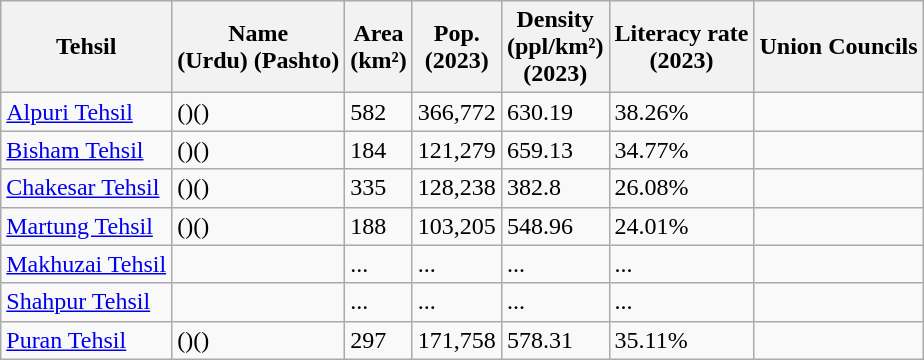<table class="wikitable sortable static-row-numbers static-row-header-hash">
<tr>
<th>Tehsil</th>
<th>Name<br>(Urdu) (Pashto)</th>
<th>Area<br>(km²)</th>
<th>Pop.<br>(2023)</th>
<th>Density<br>(ppl/km²)<br>(2023)</th>
<th>Literacy rate<br>(2023)</th>
<th>Union Councils</th>
</tr>
<tr>
<td><a href='#'>Alpuri Tehsil</a></td>
<td>()()</td>
<td>582</td>
<td>366,772</td>
<td>630.19</td>
<td>38.26%</td>
<td></td>
</tr>
<tr>
<td><a href='#'>Bisham Tehsil</a></td>
<td>()()</td>
<td>184</td>
<td>121,279</td>
<td>659.13</td>
<td>34.77%</td>
<td></td>
</tr>
<tr>
<td><a href='#'>Chakesar Tehsil</a></td>
<td>()()</td>
<td>335</td>
<td>128,238</td>
<td>382.8</td>
<td>26.08%</td>
<td></td>
</tr>
<tr>
<td><a href='#'>Martung Tehsil</a></td>
<td>()()</td>
<td>188</td>
<td>103,205</td>
<td>548.96</td>
<td>24.01%</td>
<td></td>
</tr>
<tr>
<td><a href='#'>Makhuzai Tehsil</a></td>
<td></td>
<td>...</td>
<td>...</td>
<td>...</td>
<td>...</td>
<td></td>
</tr>
<tr>
<td><a href='#'>Shahpur Tehsil</a></td>
<td></td>
<td>...</td>
<td>...</td>
<td>...</td>
<td>...</td>
<td></td>
</tr>
<tr>
<td><a href='#'>Puran Tehsil</a></td>
<td>()()</td>
<td>297</td>
<td>171,758</td>
<td>578.31</td>
<td>35.11%</td>
<td></td>
</tr>
</table>
